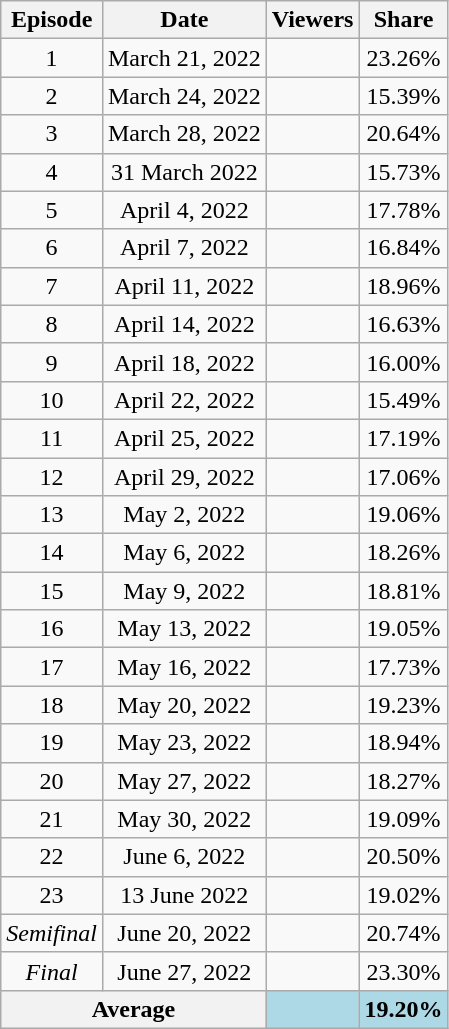<table class="wikitable" style="text-align:center;">
<tr>
<th>Episode</th>
<th>Date</th>
<th>Viewers</th>
<th>Share</th>
</tr>
<tr>
<td>1</td>
<td>March 21, 2022</td>
<td></td>
<td>23.26%</td>
</tr>
<tr>
<td>2</td>
<td>March 24, 2022</td>
<td></td>
<td>15.39%</td>
</tr>
<tr>
<td>3</td>
<td>March 28, 2022</td>
<td></td>
<td>20.64%</td>
</tr>
<tr>
<td>4</td>
<td>31 March 2022</td>
<td></td>
<td>15.73%</td>
</tr>
<tr>
<td>5</td>
<td>April 4, 2022</td>
<td></td>
<td>17.78%</td>
</tr>
<tr>
<td>6</td>
<td>April 7, 2022</td>
<td></td>
<td>16.84%</td>
</tr>
<tr>
<td>7</td>
<td>April 11, 2022</td>
<td></td>
<td>18.96%</td>
</tr>
<tr>
<td>8</td>
<td>April 14, 2022</td>
<td></td>
<td>16.63%</td>
</tr>
<tr>
<td>9</td>
<td>April 18, 2022</td>
<td></td>
<td>16.00%</td>
</tr>
<tr>
<td>10</td>
<td>April 22, 2022</td>
<td></td>
<td>15.49%</td>
</tr>
<tr>
<td>11</td>
<td>April 25, 2022</td>
<td></td>
<td>17.19%</td>
</tr>
<tr>
<td>12</td>
<td>April 29, 2022</td>
<td></td>
<td>17.06%</td>
</tr>
<tr>
<td>13</td>
<td>May 2, 2022</td>
<td></td>
<td>19.06%</td>
</tr>
<tr>
<td>14</td>
<td>May 6, 2022</td>
<td></td>
<td>18.26%</td>
</tr>
<tr>
<td>15</td>
<td>May 9, 2022</td>
<td></td>
<td>18.81%</td>
</tr>
<tr>
<td>16</td>
<td>May 13, 2022</td>
<td></td>
<td>19.05%</td>
</tr>
<tr>
<td>17</td>
<td>May 16, 2022</td>
<td></td>
<td>17.73%</td>
</tr>
<tr>
<td>18</td>
<td>May 20, 2022</td>
<td></td>
<td>19.23%</td>
</tr>
<tr>
<td>19</td>
<td>May 23, 2022</td>
<td></td>
<td>18.94%</td>
</tr>
<tr>
<td>20</td>
<td>May 27, 2022</td>
<td></td>
<td>18.27%</td>
</tr>
<tr>
<td>21</td>
<td>May 30, 2022</td>
<td></td>
<td>19.09%</td>
</tr>
<tr>
<td>22</td>
<td>June 6, 2022</td>
<td></td>
<td>20.50%</td>
</tr>
<tr>
<td>23</td>
<td>13 June 2022</td>
<td></td>
<td>19.02%</td>
</tr>
<tr>
<td><em>Semifinal</em></td>
<td>June 20, 2022</td>
<td></td>
<td>20.74%</td>
</tr>
<tr>
<td><em>Final</em></td>
<td>June 27, 2022</td>
<td></td>
<td>23.30%</td>
</tr>
<tr>
<th colspan="2">Average</th>
<th style="background:lightblue"><strong></strong></th>
<th style="background:lightblue"><strong>19.20%</strong></th>
</tr>
</table>
